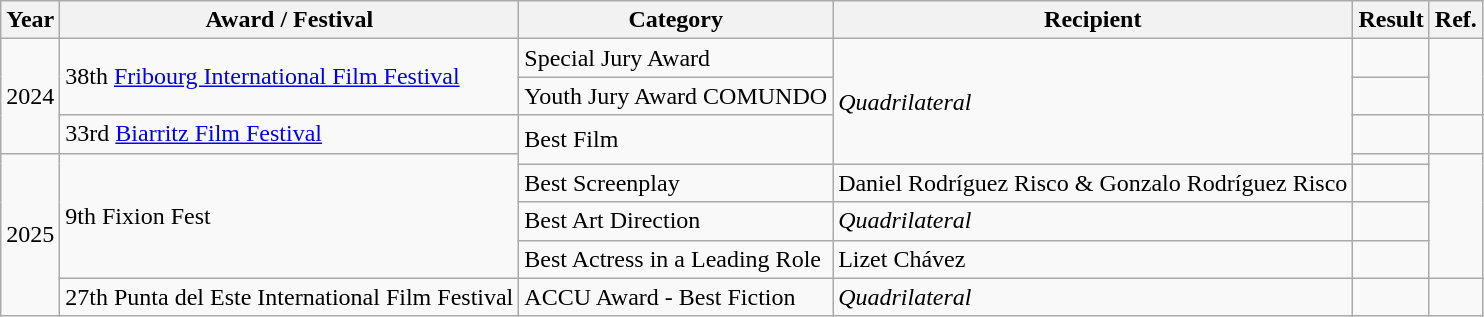<table class="wikitable">
<tr>
<th>Year</th>
<th>Award / Festival</th>
<th>Category</th>
<th>Recipient</th>
<th>Result</th>
<th>Ref.</th>
</tr>
<tr>
<td rowspan="3">2024</td>
<td rowspan="2">38th <a href='#'>Fribourg International Film Festival</a></td>
<td>Special Jury Award</td>
<td rowspan="4"><em>Quadrilateral</em></td>
<td></td>
<td rowspan="2"></td>
</tr>
<tr>
<td>Youth Jury Award COMUNDO</td>
<td></td>
</tr>
<tr>
<td>33rd <a href='#'>Biarritz Film Festival</a></td>
<td rowspan="2">Best Film</td>
<td></td>
<td></td>
</tr>
<tr>
<td rowspan="5">2025</td>
<td rowspan="4">9th Fixion Fest</td>
<td></td>
<td rowspan="4"></td>
</tr>
<tr>
<td>Best Screenplay</td>
<td>Daniel Rodríguez Risco & Gonzalo Rodríguez Risco</td>
<td></td>
</tr>
<tr>
<td>Best Art Direction</td>
<td><em>Quadrilateral</em></td>
<td></td>
</tr>
<tr>
<td>Best Actress in a Leading Role</td>
<td>Lizet Chávez</td>
<td></td>
</tr>
<tr>
<td>27th Punta del Este International Film Festival</td>
<td>ACCU Award - Best Fiction</td>
<td><em>Quadrilateral</em></td>
<td></td>
<td></td>
</tr>
</table>
